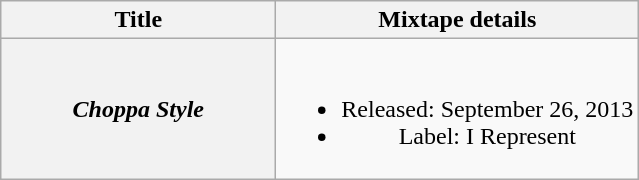<table class="wikitable plainrowheaders" style="text-align:center;">
<tr>
<th scope="col" style="width:11em;">Title</th>
<th scope="col">Mixtape details</th>
</tr>
<tr>
<th scope="row"><em>Choppa Style</em></th>
<td><br><ul><li>Released: September 26, 2013</li><li>Label: I Represent</li></ul></td>
</tr>
</table>
